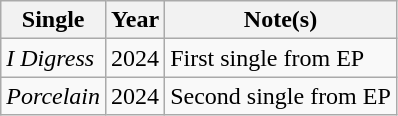<table class="wikitable">
<tr>
<th>Single</th>
<th>Year</th>
<th>Note(s)</th>
</tr>
<tr>
<td><em>I Digress</em></td>
<td>2024</td>
<td>First single from EP</td>
</tr>
<tr>
<td><em>Porcelain</em></td>
<td>2024</td>
<td>Second single from EP</td>
</tr>
</table>
